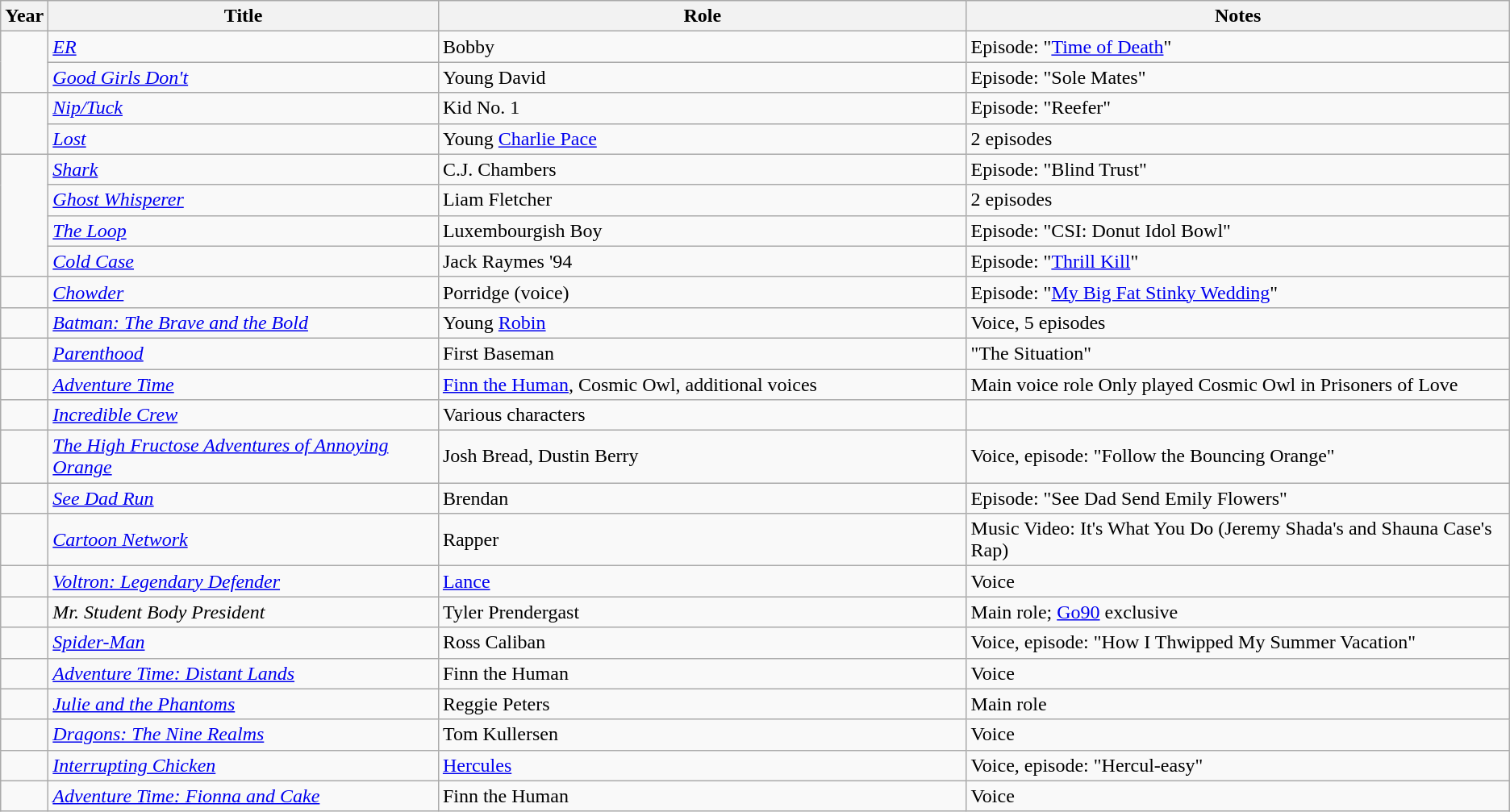<table class="wikitable plainrowheaders sortable">
<tr>
<th scope="col">Year</th>
<th scope="col">Title</th>
<th scope="col" style="width:35%;">Role</th>
<th scope="col" class="unsortable">Notes</th>
</tr>
<tr>
<td rowspan="2"></td>
<td><em><a href='#'>ER</a></em></td>
<td>Bobby</td>
<td>Episode: "<a href='#'>Time of Death</a>"</td>
</tr>
<tr>
<td><em><a href='#'>Good Girls Don't</a></em></td>
<td>Young David</td>
<td>Episode: "Sole Mates"</td>
</tr>
<tr>
<td rowspan="2"></td>
<td><em><a href='#'>Nip/Tuck</a></em></td>
<td>Kid No. 1</td>
<td>Episode: "Reefer"</td>
</tr>
<tr>
<td><em><a href='#'>Lost</a></em></td>
<td>Young <a href='#'>Charlie Pace</a></td>
<td>2 episodes</td>
</tr>
<tr>
<td rowspan="4"></td>
<td><em><a href='#'>Shark</a></em></td>
<td>C.J. Chambers</td>
<td>Episode: "Blind Trust"</td>
</tr>
<tr>
<td><em><a href='#'>Ghost Whisperer</a></em></td>
<td>Liam Fletcher</td>
<td>2 episodes</td>
</tr>
<tr>
<td><em><a href='#'>The Loop</a></em></td>
<td>Luxembourgish Boy</td>
<td>Episode: "CSI: Donut Idol Bowl"</td>
</tr>
<tr>
<td><em><a href='#'>Cold Case</a></em></td>
<td>Jack Raymes '94</td>
<td>Episode: "<a href='#'>Thrill Kill</a>"</td>
</tr>
<tr>
<td></td>
<td><em><a href='#'>Chowder</a></em></td>
<td>Porridge (voice)</td>
<td>Episode: "<a href='#'>My Big Fat Stinky Wedding</a>"</td>
</tr>
<tr>
<td></td>
<td><em><a href='#'>Batman: The Brave and the Bold</a></em></td>
<td>Young <a href='#'>Robin</a></td>
<td>Voice, 5 episodes</td>
</tr>
<tr>
<td></td>
<td><em><a href='#'>Parenthood</a></em></td>
<td>First Baseman</td>
<td>"The Situation"</td>
</tr>
<tr>
<td></td>
<td><em><a href='#'>Adventure Time</a></em></td>
<td><a href='#'>Finn the Human</a>, Cosmic Owl, additional voices</td>
<td>Main voice role Only played Cosmic Owl in Prisoners of Love</td>
</tr>
<tr>
<td></td>
<td><em><a href='#'>Incredible Crew</a></em></td>
<td>Various characters</td>
<td></td>
</tr>
<tr>
<td></td>
<td><em><a href='#'>The High Fructose Adventures of Annoying Orange</a></em></td>
<td>Josh Bread, Dustin Berry</td>
<td>Voice, episode: "Follow the Bouncing Orange"</td>
</tr>
<tr>
<td></td>
<td><em><a href='#'>See Dad Run</a></em></td>
<td>Brendan</td>
<td>Episode: "See Dad Send Emily Flowers"</td>
</tr>
<tr>
<td></td>
<td><em><a href='#'>Cartoon Network</a></em></td>
<td>Rapper</td>
<td>Music Video: It's What You Do (Jeremy Shada's and Shauna Case's Rap)</td>
</tr>
<tr>
<td></td>
<td><em><a href='#'>Voltron: Legendary Defender</a></em></td>
<td><a href='#'>Lance</a></td>
<td>Voice</td>
</tr>
<tr>
<td></td>
<td><em> Mr. Student Body President</em></td>
<td>Tyler Prendergast</td>
<td>Main role; <a href='#'>Go90</a> exclusive</td>
</tr>
<tr>
<td></td>
<td><em><a href='#'>Spider-Man</a></em></td>
<td>Ross Caliban</td>
<td>Voice, episode: "How I Thwipped My Summer Vacation"</td>
</tr>
<tr>
<td></td>
<td><em><a href='#'>Adventure Time: Distant Lands</a></em></td>
<td>Finn the Human</td>
<td>Voice</td>
</tr>
<tr>
<td></td>
<td><em><a href='#'>Julie and the Phantoms</a></em></td>
<td>Reggie Peters</td>
<td>Main role</td>
</tr>
<tr>
<td></td>
<td><em><a href='#'>Dragons: The Nine Realms</a></em></td>
<td>Tom Kullersen</td>
<td>Voice</td>
</tr>
<tr>
<td></td>
<td><em><a href='#'>Interrupting Chicken</a></em></td>
<td><a href='#'>Hercules</a></td>
<td>Voice, episode: "Hercul-easy"</td>
</tr>
<tr>
<td></td>
<td><em><a href='#'>Adventure Time: Fionna and Cake</a></em></td>
<td>Finn the Human</td>
<td>Voice</td>
</tr>
</table>
